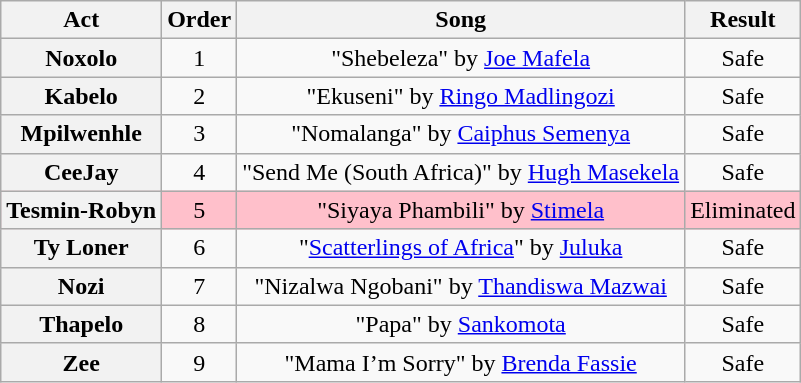<table class="wikitable plainrowheaders" style="text-align:center;">
<tr>
<th scope"col">Act</th>
<th scope"col">Order</th>
<th scope"col">Song</th>
<th scope"col">Result</th>
</tr>
<tr>
<th scope=row>Noxolo</th>
<td>1</td>
<td>"Shebeleza" by <a href='#'>Joe Mafela</a></td>
<td>Safe</td>
</tr>
<tr>
<th scope=row>Kabelo</th>
<td>2</td>
<td>"Ekuseni" by <a href='#'>Ringo Madlingozi</a></td>
<td>Safe</td>
</tr>
<tr>
<th scope=row>Mpilwenhle</th>
<td>3</td>
<td>"Nomalanga" by <a href='#'>Caiphus Semenya</a></td>
<td>Safe</td>
</tr>
<tr>
<th scope=row>CeeJay</th>
<td>4</td>
<td>"Send Me (South Africa)" by <a href='#'>Hugh Masekela</a></td>
<td>Safe</td>
</tr>
<tr style="background: pink">
<th scope=row>Tesmin-Robyn</th>
<td>5</td>
<td>"Siyaya Phambili" by <a href='#'>Stimela</a></td>
<td>Eliminated</td>
</tr>
<tr>
<th scope=row>Ty Loner</th>
<td>6</td>
<td>"<a href='#'>Scatterlings of Africa</a>" by <a href='#'>Juluka</a></td>
<td>Safe</td>
</tr>
<tr>
<th scope=row>Nozi</th>
<td>7</td>
<td>"Nizalwa Ngobani" by <a href='#'>Thandiswa Mazwai</a></td>
<td>Safe</td>
</tr>
<tr>
<th scope=row>Thapelo</th>
<td>8</td>
<td>"Papa" by <a href='#'>Sankomota</a></td>
<td>Safe</td>
</tr>
<tr>
<th scope=row>Zee</th>
<td>9</td>
<td>"Mama I’m Sorry" by <a href='#'>Brenda Fassie</a></td>
<td>Safe</td>
</tr>
</table>
